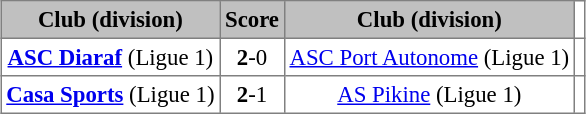<table align="center" cellpadding="3" cellspacing="0" border="1" style="font-size: 95%; border: gray solid 1px; border-collapse: collapse; text-align: center;">
<tr bgcolor="#CCCCCC" style="background-color: silver;">
<th>Club (division)</th>
<th>Score</th>
<th>Club (division)</th>
</tr>
<tr>
<td><strong><a href='#'>ASC Diaraf</a></strong> (Ligue 1)</td>
<td><strong>2</strong>-0</td>
<td><a href='#'>ASC Port Autonome</a> (Ligue 1)</td>
<td></td>
</tr>
<tr>
<td><strong><a href='#'>Casa Sports</a></strong> (Ligue 1)</td>
<td><strong>2</strong>-1</td>
<td><a href='#'>AS Pikine</a> (Ligue 1)</td>
<td></td>
</tr>
</table>
